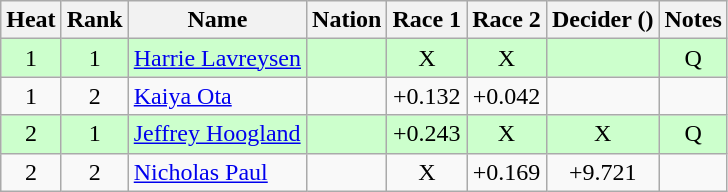<table class="wikitable sortable" style="text-align:center">
<tr>
<th>Heat</th>
<th>Rank</th>
<th>Name</th>
<th>Nation</th>
<th>Race 1</th>
<th>Race 2</th>
<th>Decider ()</th>
<th>Notes</th>
</tr>
<tr bgcolor=ccffcc>
<td>1</td>
<td>1</td>
<td align=left><a href='#'>Harrie Lavreysen</a></td>
<td align=left></td>
<td>X</td>
<td>X</td>
<td></td>
<td>Q</td>
</tr>
<tr>
<td>1</td>
<td>2</td>
<td align=left><a href='#'>Kaiya Ota</a></td>
<td align=left></td>
<td>+0.132</td>
<td>+0.042</td>
<td></td>
<td></td>
</tr>
<tr bgcolor=ccffcc>
<td>2</td>
<td>1</td>
<td align=left><a href='#'>Jeffrey Hoogland</a></td>
<td align=left></td>
<td>+0.243</td>
<td>X</td>
<td>X</td>
<td>Q</td>
</tr>
<tr>
<td>2</td>
<td>2</td>
<td align=left><a href='#'>Nicholas Paul</a></td>
<td align=left></td>
<td>X</td>
<td>+0.169</td>
<td>+9.721</td>
<td></td>
</tr>
</table>
